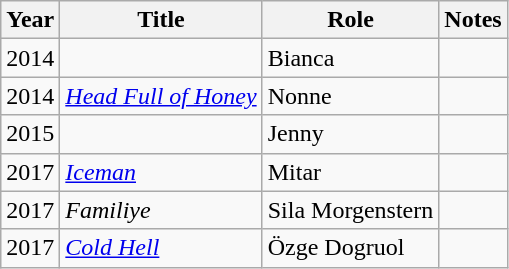<table class="wikitable sortable">
<tr>
<th>Year</th>
<th>Title</th>
<th>Role</th>
<th class="unsortable">Notes</th>
</tr>
<tr>
<td>2014</td>
<td><em></em></td>
<td>Bianca</td>
<td></td>
</tr>
<tr>
<td>2014</td>
<td><em><a href='#'>Head Full of Honey</a></em></td>
<td>Nonne</td>
<td></td>
</tr>
<tr>
<td>2015</td>
<td><em></em></td>
<td>Jenny</td>
<td></td>
</tr>
<tr>
<td>2017</td>
<td><em><a href='#'>Iceman</a></em></td>
<td>Mitar</td>
<td></td>
</tr>
<tr>
<td>2017</td>
<td><em>Familiye</em></td>
<td>Sila Morgenstern</td>
<td></td>
</tr>
<tr>
<td>2017</td>
<td><em><a href='#'>Cold Hell</a></em></td>
<td>Özge Dogruol</td>
<td></td>
</tr>
</table>
